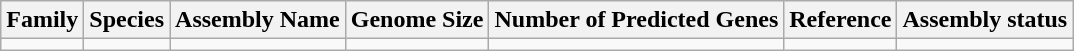<table class="wikitable sortable">
<tr>
<th>Family</th>
<th>Species</th>
<th>Assembly Name</th>
<th>Genome Size</th>
<th>Number of Predicted Genes</th>
<th>Reference</th>
<th>Assembly status</th>
</tr>
<tr>
<td></td>
<td></td>
<td></td>
<td></td>
<td></td>
<td></td>
<td></td>
</tr>
</table>
